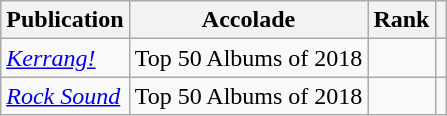<table class="sortable wikitable">
<tr>
<th>Publication</th>
<th>Accolade</th>
<th>Rank</th>
<th class=unsortable></th>
</tr>
<tr>
<td><em><a href='#'>Kerrang!</a></em></td>
<td>Top 50 Albums of 2018</td>
<td></td>
<td></td>
</tr>
<tr>
<td><em><a href='#'>Rock Sound</a></em></td>
<td>Top 50 Albums of 2018</td>
<td></td>
<td></td>
</tr>
</table>
